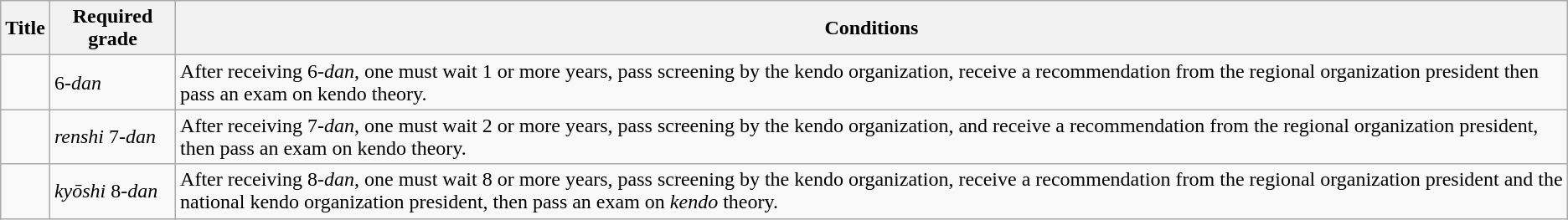<table class="wikitable">
<tr>
<th>Title</th>
<th>Required grade</th>
<th>Conditions</th>
</tr>
<tr>
<td></td>
<td>6-<em>dan</em></td>
<td>After receiving 6-<em>dan</em>, one must wait 1 or more years, pass screening by the kendo organization, receive a recommendation from the regional organization president then pass an exam on kendo theory.</td>
</tr>
<tr>
<td></td>
<td><em>renshi</em> 7-<em>dan</em></td>
<td>After receiving 7-<em>dan</em>, one must wait 2 or more years, pass screening by the kendo organization, and receive a recommendation from the regional organization president, then pass an exam on kendo theory.</td>
</tr>
<tr>
<td></td>
<td><em>kyōshi</em> 8-<em>dan</em></td>
<td>After receiving 8-<em>dan</em>, one must wait 8 or more years, pass screening by the kendo organization, receive a recommendation from the regional organization president and the national kendo organization president, then pass an exam on <em>kendo</em> theory.</td>
</tr>
</table>
